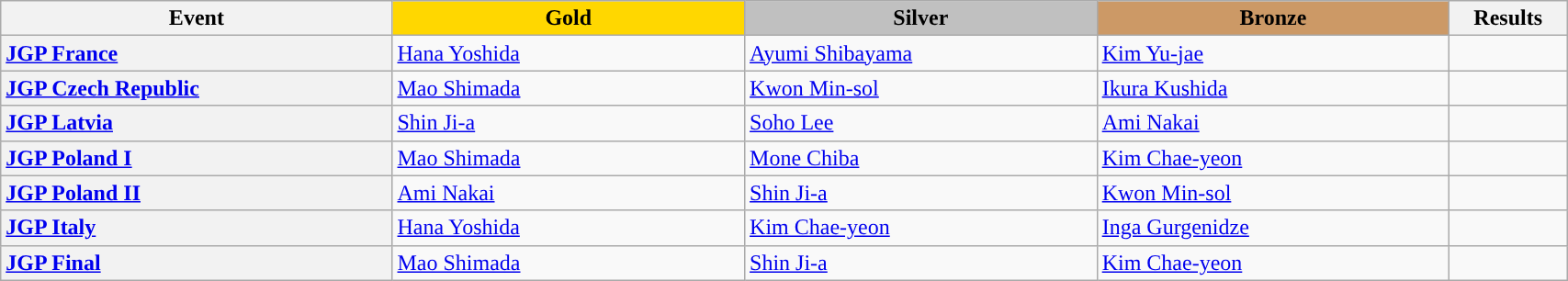<table class="wikitable unsortable" style="text-align:left; width:90%;">
<tr>
<th scope="col" style="text-align:center; width:25%;">Event</th>
<td scope="col" style="text-align:center; width:22.5%; background:gold"><strong>Gold</strong></td>
<td scope="col" style="text-align:center; width:22.5%; background:silver"><strong>Silver</strong></td>
<td scope="col" style="text-align:center; width:22.5%; background:#c96"><strong>Bronze</strong></td>
<th scope="col" style="text-align:center; width:7.5%;">Results</th>
</tr>
<tr>
<th scope="row" style="text-align:left"> <a href='#'>JGP France</a></th>
<td> <a href='#'>Hana Yoshida</a></td>
<td> <a href='#'>Ayumi Shibayama</a></td>
<td> <a href='#'>Kim Yu-jae</a></td>
<td></td>
</tr>
<tr>
<th scope="row" style="text-align:left"> <a href='#'>JGP Czech Republic</a></th>
<td> <a href='#'>Mao Shimada</a></td>
<td> <a href='#'>Kwon Min-sol</a></td>
<td> <a href='#'>Ikura Kushida</a></td>
<td></td>
</tr>
<tr>
<th scope="row" style="text-align:left"> <a href='#'>JGP Latvia</a></th>
<td> <a href='#'>Shin Ji-a</a></td>
<td> <a href='#'>Soho Lee</a></td>
<td> <a href='#'>Ami Nakai</a></td>
<td></td>
</tr>
<tr>
<th scope="row" style="text-align:left"> <a href='#'>JGP Poland I</a></th>
<td> <a href='#'>Mao Shimada</a></td>
<td> <a href='#'>Mone Chiba</a></td>
<td> <a href='#'>Kim Chae-yeon</a></td>
<td></td>
</tr>
<tr>
<th scope="row" style="text-align:left"> <a href='#'>JGP Poland II</a></th>
<td> <a href='#'>Ami Nakai</a></td>
<td> <a href='#'>Shin Ji-a</a></td>
<td> <a href='#'>Kwon Min-sol</a></td>
<td></td>
</tr>
<tr>
<th scope="row" style="text-align:left"> <a href='#'>JGP Italy</a></th>
<td> <a href='#'>Hana Yoshida</a></td>
<td> <a href='#'>Kim Chae-yeon</a></td>
<td> <a href='#'>Inga Gurgenidze</a></td>
<td></td>
</tr>
<tr>
<th scope="row" style="text-align:left"> <a href='#'>JGP Final</a></th>
<td> <a href='#'>Mao Shimada</a></td>
<td> <a href='#'>Shin Ji-a</a></td>
<td> <a href='#'>Kim Chae-yeon</a></td>
<td></td>
</tr>
</table>
